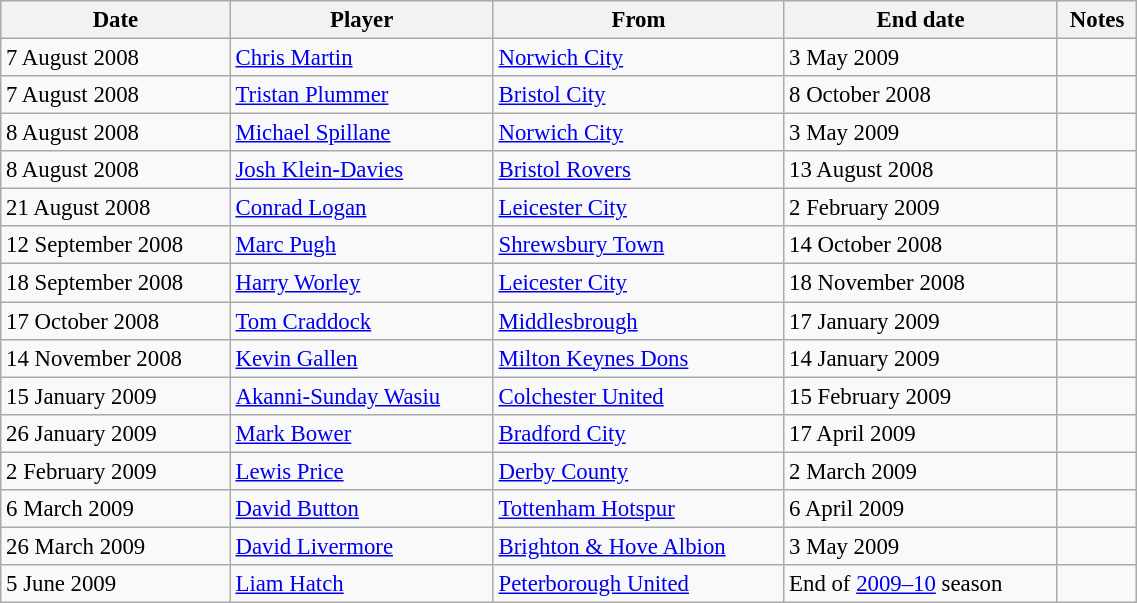<table class="wikitable" style="text-align:center; font-size:95%;width:60%; text-align:left">
<tr>
<th><strong>Date</strong></th>
<th><strong>Player</strong></th>
<th><strong>From</strong></th>
<th><strong>End date</strong></th>
<th><strong>Notes</strong></th>
</tr>
<tr>
<td>7 August 2008</td>
<td> <a href='#'>Chris Martin</a></td>
<td><a href='#'>Norwich City</a></td>
<td>3 May 2009</td>
<td style="text-align:center;"></td>
</tr>
<tr>
<td>7 August 2008</td>
<td> <a href='#'>Tristan Plummer</a></td>
<td><a href='#'>Bristol City</a></td>
<td>8 October 2008</td>
<td style="text-align:center;"></td>
</tr>
<tr>
<td>8 August 2008</td>
<td> <a href='#'>Michael Spillane</a></td>
<td><a href='#'>Norwich City</a></td>
<td>3 May 2009</td>
<td style="text-align:center;"></td>
</tr>
<tr>
<td>8 August 2008</td>
<td> <a href='#'>Josh Klein-Davies</a></td>
<td><a href='#'>Bristol Rovers</a></td>
<td>13 August 2008</td>
<td style="text-align:center;"></td>
</tr>
<tr>
<td>21 August 2008</td>
<td> <a href='#'>Conrad Logan</a></td>
<td><a href='#'>Leicester City</a></td>
<td>2 February 2009</td>
<td style="text-align:center;"></td>
</tr>
<tr>
<td>12 September 2008</td>
<td> <a href='#'>Marc Pugh</a></td>
<td><a href='#'>Shrewsbury Town</a></td>
<td>14 October 2008</td>
<td style="text-align:center;"></td>
</tr>
<tr>
<td>18 September 2008</td>
<td> <a href='#'>Harry Worley</a></td>
<td><a href='#'>Leicester City</a></td>
<td>18 November 2008</td>
<td style="text-align:center;"></td>
</tr>
<tr>
<td>17 October 2008</td>
<td> <a href='#'>Tom Craddock</a></td>
<td><a href='#'>Middlesbrough</a></td>
<td>17 January 2009</td>
<td style="text-align:center;"></td>
</tr>
<tr>
<td>14 November 2008</td>
<td> <a href='#'>Kevin Gallen</a></td>
<td><a href='#'>Milton Keynes Dons</a></td>
<td>14 January 2009</td>
<td style="text-align:center;"></td>
</tr>
<tr>
<td>15 January 2009</td>
<td> <a href='#'>Akanni-Sunday Wasiu</a></td>
<td><a href='#'>Colchester United</a></td>
<td>15 February 2009</td>
<td style="text-align:center;"></td>
</tr>
<tr>
<td>26 January 2009</td>
<td> <a href='#'>Mark Bower</a></td>
<td><a href='#'>Bradford City</a></td>
<td>17 April 2009</td>
<td style="text-align:center;"></td>
</tr>
<tr>
<td>2 February 2009</td>
<td> <a href='#'>Lewis Price</a></td>
<td><a href='#'>Derby County</a></td>
<td>2 March 2009</td>
<td style="text-align:center;"></td>
</tr>
<tr>
<td>6 March 2009</td>
<td> <a href='#'>David Button</a></td>
<td><a href='#'>Tottenham Hotspur</a></td>
<td>6 April 2009</td>
<td style="text-align:center;"></td>
</tr>
<tr>
<td>26 March 2009</td>
<td> <a href='#'>David Livermore</a></td>
<td><a href='#'>Brighton & Hove Albion</a></td>
<td>3 May 2009</td>
<td style="text-align:center;"></td>
</tr>
<tr>
<td>5 June 2009</td>
<td> <a href='#'>Liam Hatch</a></td>
<td><a href='#'>Peterborough United</a></td>
<td>End of <a href='#'>2009–10</a> season</td>
<td style="text-align:center;"></td>
</tr>
</table>
